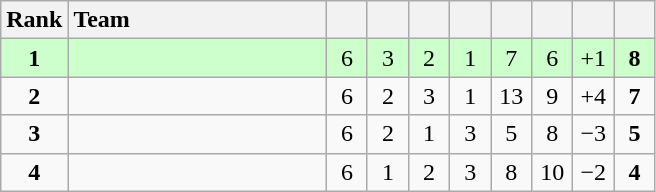<table class="wikitable" style="text-align:center">
<tr>
<th width=30>Rank</th>
<th width=165 style="text-align:left">Team</th>
<th width=20></th>
<th width=20></th>
<th width=20></th>
<th width=20></th>
<th width=20></th>
<th width=20></th>
<th width=20></th>
<th width=20></th>
</tr>
<tr bgcolor="#ccffcc">
<td><strong>1</strong></td>
<td align="left"></td>
<td>6</td>
<td>3</td>
<td>2</td>
<td>1</td>
<td>7</td>
<td>6</td>
<td>+1</td>
<td><strong>8</strong></td>
</tr>
<tr>
<td><strong>2</strong></td>
<td align="left"></td>
<td>6</td>
<td>2</td>
<td>3</td>
<td>1</td>
<td>13</td>
<td>9</td>
<td>+4</td>
<td><strong>7</strong></td>
</tr>
<tr>
<td><strong>3</strong></td>
<td align="left"></td>
<td>6</td>
<td>2</td>
<td>1</td>
<td>3</td>
<td>5</td>
<td>8</td>
<td>−3</td>
<td><strong>5</strong></td>
</tr>
<tr>
<td><strong>4</strong></td>
<td align="left"></td>
<td>6</td>
<td>1</td>
<td>2</td>
<td>3</td>
<td>8</td>
<td>10</td>
<td>−2</td>
<td><strong>4</strong></td>
</tr>
</table>
